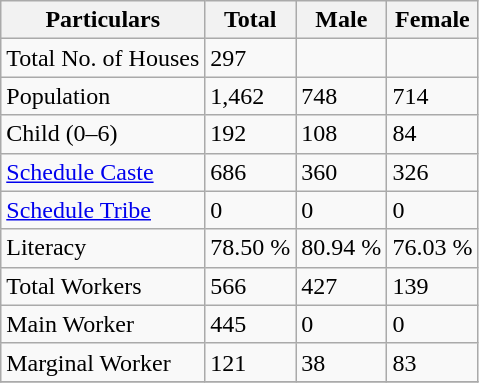<table class="wikitable sortable">
<tr>
<th>Particulars</th>
<th>Total</th>
<th>Male</th>
<th>Female</th>
</tr>
<tr>
<td>Total No. of Houses</td>
<td>297</td>
<td></td>
<td></td>
</tr>
<tr>
<td>Population</td>
<td>1,462</td>
<td>748</td>
<td>714</td>
</tr>
<tr>
<td>Child (0–6)</td>
<td>192</td>
<td>108</td>
<td>84</td>
</tr>
<tr>
<td><a href='#'>Schedule Caste</a></td>
<td>686</td>
<td>360</td>
<td>326</td>
</tr>
<tr>
<td><a href='#'>Schedule Tribe</a></td>
<td>0</td>
<td>0</td>
<td>0</td>
</tr>
<tr>
<td>Literacy</td>
<td>78.50  %</td>
<td>80.94  %</td>
<td>76.03  %</td>
</tr>
<tr>
<td>Total Workers</td>
<td>566</td>
<td>427</td>
<td>139</td>
</tr>
<tr>
<td>Main Worker</td>
<td>445</td>
<td>0</td>
<td>0</td>
</tr>
<tr>
<td>Marginal Worker</td>
<td>121</td>
<td>38</td>
<td>83</td>
</tr>
<tr>
</tr>
</table>
